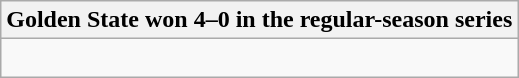<table class="wikitable collapsible collapsed">
<tr>
<th>Golden State won 4–0 in the regular-season series</th>
</tr>
<tr>
<td><br>


</td>
</tr>
</table>
